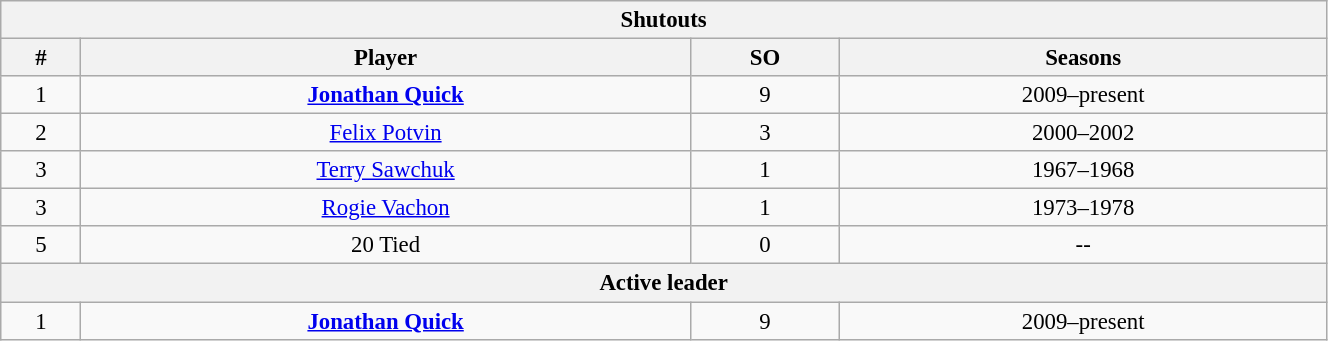<table class="wikitable" style="text-align: center; font-size: 95%" width="70%">
<tr>
<th colspan="4">Shutouts</th>
</tr>
<tr>
<th>#</th>
<th>Player</th>
<th>SO</th>
<th>Seasons</th>
</tr>
<tr>
<td>1</td>
<td><strong><a href='#'>Jonathan Quick</a></strong></td>
<td>9</td>
<td>2009–present</td>
</tr>
<tr>
<td>2</td>
<td><a href='#'>Felix Potvin</a></td>
<td>3</td>
<td>2000–2002</td>
</tr>
<tr>
<td>3</td>
<td><a href='#'>Terry Sawchuk</a></td>
<td>1</td>
<td>1967–1968</td>
</tr>
<tr>
<td>3</td>
<td><a href='#'>Rogie Vachon</a></td>
<td>1</td>
<td>1973–1978</td>
</tr>
<tr>
<td>5</td>
<td>20 Tied</td>
<td>0</td>
<td>--</td>
</tr>
<tr>
<th colspan="4">Active leader</th>
</tr>
<tr>
<td>1</td>
<td><strong><a href='#'>Jonathan Quick</a></strong></td>
<td>9</td>
<td>2009–present</td>
</tr>
</table>
